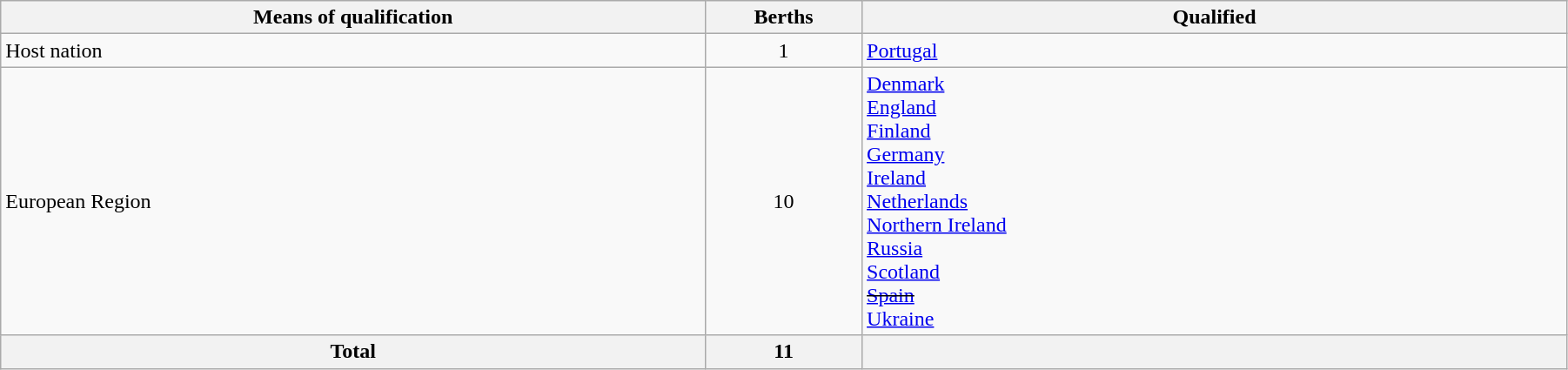<table class="wikitable" style="width:95%;">
<tr>
<th width=45%>Means of qualification</th>
<th width=10%>Berths</th>
<th width=45%>Qualified</th>
</tr>
<tr>
<td>Host nation</td>
<td align=center>1</td>
<td> <a href='#'>Portugal</a></td>
</tr>
<tr>
<td>European Region</td>
<td align=center>10</td>
<td> <a href='#'>Denmark</a><br> <a href='#'>England</a><br> <a href='#'>Finland</a><br> <a href='#'>Germany</a><br> <a href='#'>Ireland</a><br> <a href='#'>Netherlands</a><br> <a href='#'>Northern Ireland</a><br> <a href='#'>Russia</a><br> <a href='#'>Scotland</a><br> <s><a href='#'>Spain</a></s><br> <a href='#'>Ukraine</a></td>
</tr>
<tr>
<th>Total</th>
<th>11</th>
<th></th>
</tr>
</table>
